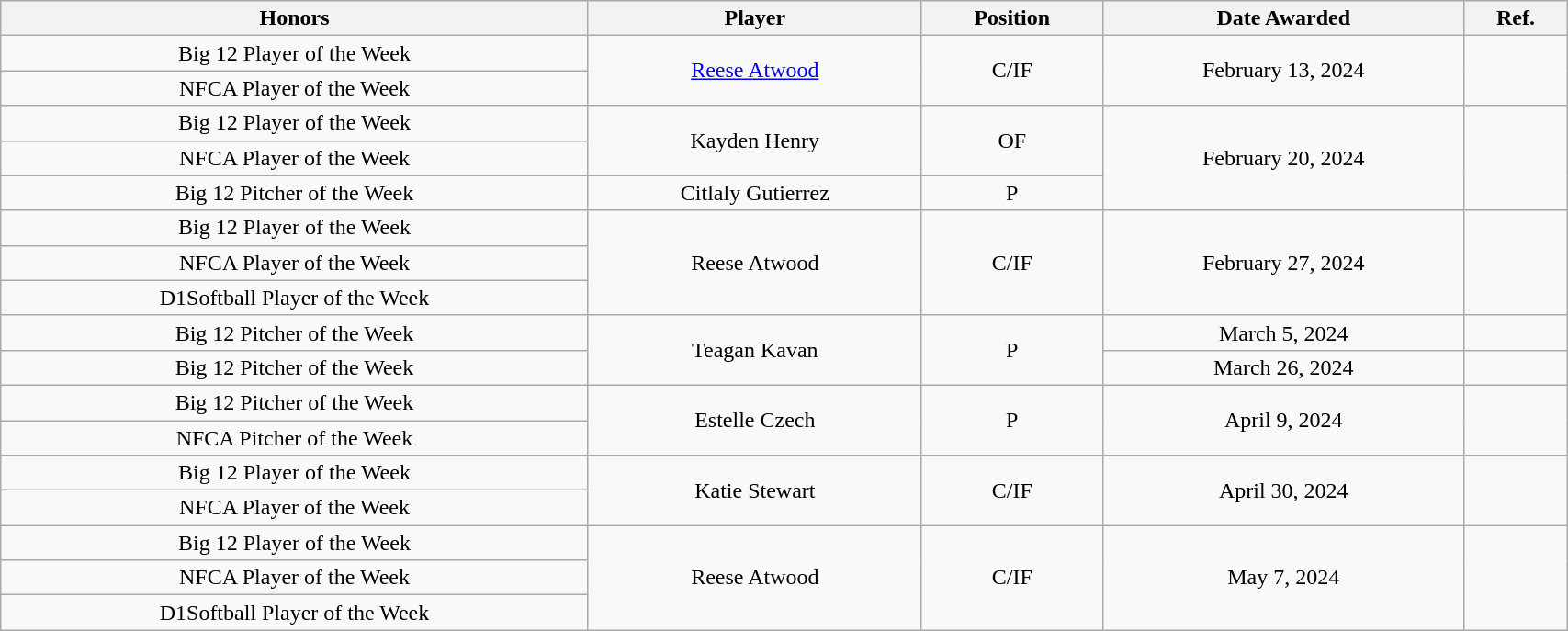<table class="wikitable" style="width: 90%;text-align: center;">
<tr>
<th style=>Honors</th>
<th style=>Player</th>
<th style=>Position</th>
<th style=>Date Awarded</th>
<th style=>Ref.</th>
</tr>
<tr align="center">
<td>Big 12 Player of the Week</td>
<td rowspan="2"><a href='#'>Reese Atwood</a></td>
<td rowspan="2">C/IF</td>
<td rowspan="2">February 13, 2024</td>
<td rowspan="2"></td>
</tr>
<tr align="center">
<td>NFCA Player of the Week</td>
</tr>
<tr align="center">
<td>Big 12 Player of the Week</td>
<td rowspan="2">Kayden Henry</td>
<td rowspan="2">OF</td>
<td rowspan="3">February 20, 2024</td>
<td rowspan="3"></td>
</tr>
<tr align="center">
<td>NFCA Player of the Week</td>
</tr>
<tr align="center">
<td>Big 12 Pitcher of the Week</td>
<td>Citlaly Gutierrez</td>
<td>P</td>
</tr>
<tr align="center">
<td>Big 12 Player of the Week</td>
<td rowspan="3">Reese Atwood</td>
<td rowspan="3">C/IF</td>
<td rowspan="3">February 27, 2024</td>
<td rowspan="3"></td>
</tr>
<tr align="center">
<td>NFCA Player of the Week</td>
</tr>
<tr align="center">
<td>D1Softball Player of the Week</td>
</tr>
<tr align="center">
<td>Big 12 Pitcher of the Week</td>
<td rowspan="2">Teagan Kavan</td>
<td rowspan="2">P</td>
<td>March 5, 2024</td>
<td></td>
</tr>
<tr align="center">
<td>Big 12 Pitcher of the Week</td>
<td>March 26, 2024</td>
<td></td>
</tr>
<tr align="center">
<td>Big 12 Pitcher of the Week</td>
<td rowspan="2">Estelle Czech</td>
<td rowspan="2">P</td>
<td rowspan="2">April 9, 2024</td>
<td rowspan="2"></td>
</tr>
<tr align="center">
<td>NFCA Pitcher of the Week</td>
</tr>
<tr align="center">
<td>Big 12 Player of the Week</td>
<td rowspan="2">Katie Stewart</td>
<td rowspan="2">C/IF</td>
<td rowspan="2">April 30, 2024</td>
<td rowspan="2"></td>
</tr>
<tr align="center">
<td>NFCA Player of the Week</td>
</tr>
<tr align="center">
<td>Big 12 Player of the Week</td>
<td rowspan="3">Reese Atwood</td>
<td rowspan="3">C/IF</td>
<td rowspan="3">May 7, 2024</td>
<td rowspan="3"></td>
</tr>
<tr align="center">
<td>NFCA Player of the Week</td>
</tr>
<tr align="center">
<td>D1Softball Player of the Week</td>
</tr>
</table>
